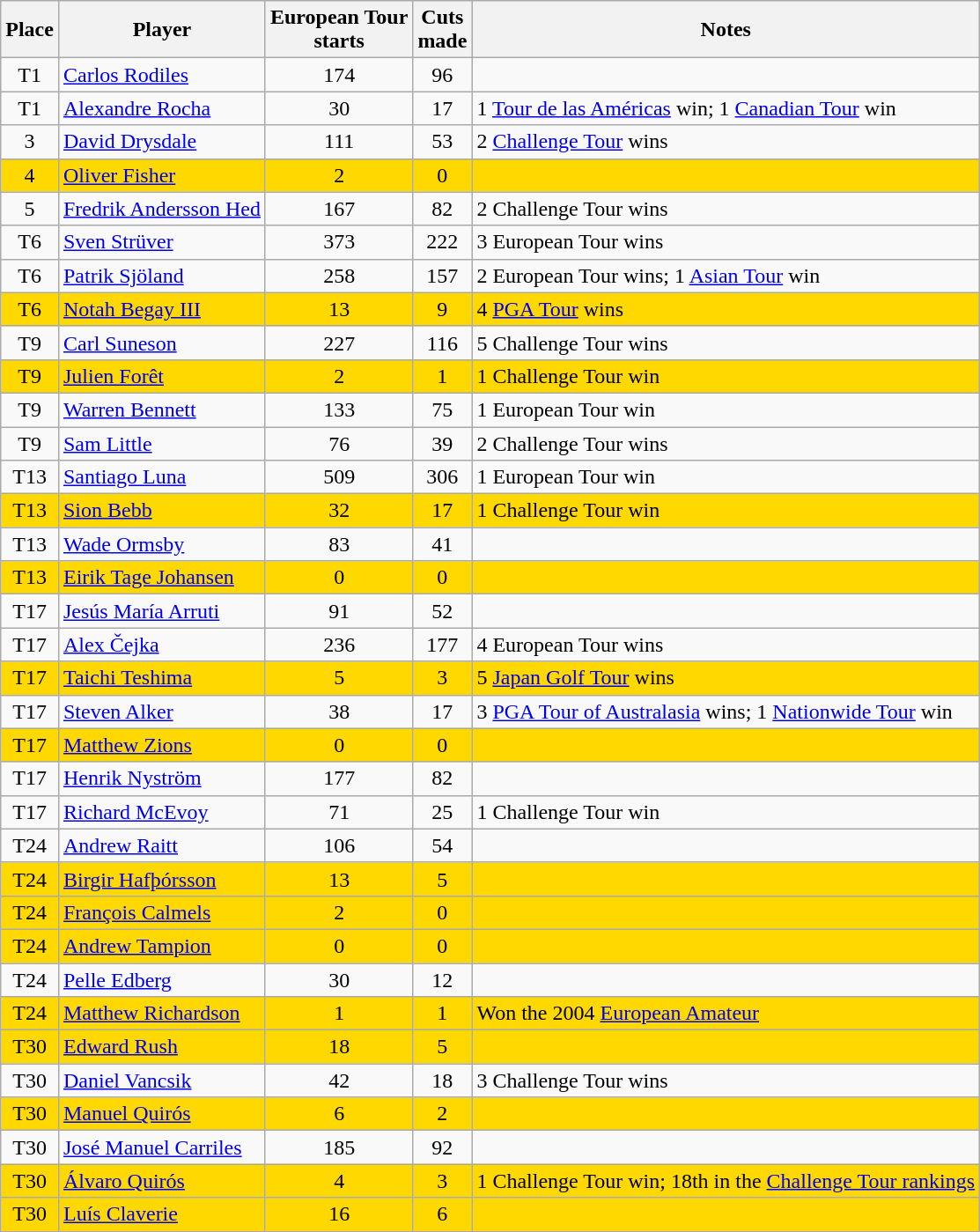<table class="wikitable sortable" style="text-align:center">
<tr>
<th>Place</th>
<th>Player</th>
<th>European Tour<br>starts</th>
<th>Cuts<br>made</th>
<th>Notes</th>
</tr>
<tr>
<td>T1</td>
<td align=left> <a href='#'>Carlos Rodiles</a></td>
<td>174</td>
<td>96</td>
<td align=left></td>
</tr>
<tr>
<td>T1</td>
<td align=left> <a href='#'>Alexandre Rocha</a></td>
<td>30</td>
<td>17</td>
<td align=left>1 <a href='#'>Tour de las Américas</a> win; 1 <a href='#'>Canadian Tour</a> win</td>
</tr>
<tr>
<td>3</td>
<td align=left> <a href='#'>David Drysdale</a></td>
<td>111</td>
<td>53</td>
<td align=left>2 <a href='#'>Challenge Tour</a> wins</td>
</tr>
<tr style="background:#FFD800;">
<td>4</td>
<td align=left> <a href='#'>Oliver Fisher</a></td>
<td>2</td>
<td>0</td>
<td align=left></td>
</tr>
<tr>
<td>5</td>
<td align=left> <a href='#'>Fredrik Andersson Hed</a></td>
<td>167</td>
<td>82</td>
<td align=left>2 Challenge Tour wins</td>
</tr>
<tr>
<td>T6</td>
<td align=left> <a href='#'>Sven Strüver</a></td>
<td>373</td>
<td>222</td>
<td align=left>3 European Tour wins</td>
</tr>
<tr>
<td>T6</td>
<td align=left> <a href='#'>Patrik Sjöland</a></td>
<td>258</td>
<td>157</td>
<td align=left>2 European Tour wins; 1 <a href='#'>Asian Tour</a> win</td>
</tr>
<tr style="background:#FFD800;">
<td>T6</td>
<td align=left> <a href='#'>Notah Begay III</a></td>
<td>13</td>
<td>9</td>
<td align=left>4 <a href='#'>PGA Tour</a> wins</td>
</tr>
<tr>
<td>T9</td>
<td align=left> <a href='#'>Carl Suneson</a></td>
<td>227</td>
<td>116</td>
<td align=left>5 Challenge Tour wins</td>
</tr>
<tr style="background:#FFD800;">
<td>T9</td>
<td align=left> <a href='#'>Julien Forêt</a></td>
<td>2</td>
<td>1</td>
<td align=left>1 Challenge Tour win</td>
</tr>
<tr>
<td>T9</td>
<td align=left> <a href='#'>Warren Bennett</a></td>
<td>133</td>
<td>75</td>
<td align=left>1 European Tour win</td>
</tr>
<tr>
<td>T9</td>
<td align=left> <a href='#'>Sam Little</a></td>
<td>76</td>
<td>39</td>
<td align=left>2 Challenge Tour wins</td>
</tr>
<tr>
<td>T13</td>
<td align=left> <a href='#'>Santiago Luna</a></td>
<td>509</td>
<td>306</td>
<td align=left>1 European Tour win</td>
</tr>
<tr style="background:#FFD800;">
<td>T13</td>
<td align=left> <a href='#'>Sion Bebb</a></td>
<td>32</td>
<td>17</td>
<td align=left>1 Challenge Tour win</td>
</tr>
<tr>
<td>T13</td>
<td align=left> <a href='#'>Wade Ormsby</a></td>
<td>83</td>
<td>41</td>
<td align=left></td>
</tr>
<tr style="background:#FFD800;">
<td>T13</td>
<td align=left> <a href='#'>Eirik Tage Johansen</a></td>
<td>0</td>
<td>0</td>
<td align=left></td>
</tr>
<tr>
<td>T17</td>
<td align=left> <a href='#'>Jesús María Arruti</a></td>
<td>91</td>
<td>52</td>
<td align=left></td>
</tr>
<tr>
<td>T17</td>
<td align=left> <a href='#'>Alex Čejka</a></td>
<td>236</td>
<td>177</td>
<td align=left>4 European Tour wins</td>
</tr>
<tr style="background:#FFD800;">
<td>T17</td>
<td align=left> <a href='#'>Taichi Teshima</a></td>
<td>5</td>
<td>3</td>
<td align=left>5 <a href='#'>Japan Golf Tour</a> wins</td>
</tr>
<tr>
<td>T17</td>
<td align=left> <a href='#'>Steven Alker</a></td>
<td>38</td>
<td>17</td>
<td align=left>3 <a href='#'>PGA Tour of Australasia</a> wins; 1 <a href='#'>Nationwide Tour</a> win</td>
</tr>
<tr style="background:#FFD800;">
<td>T17</td>
<td align=left> <a href='#'>Matthew Zions</a></td>
<td>0</td>
<td>0</td>
<td align=left></td>
</tr>
<tr>
<td>T17</td>
<td align=left> <a href='#'>Henrik Nyström</a></td>
<td>177</td>
<td>82</td>
<td align=left></td>
</tr>
<tr>
<td>T17</td>
<td align=left> <a href='#'>Richard McEvoy</a></td>
<td>71</td>
<td>25</td>
<td align=left>1 Challenge Tour win</td>
</tr>
<tr>
<td>T24</td>
<td align=left> <a href='#'>Andrew Raitt</a></td>
<td>106</td>
<td>54</td>
<td align=left></td>
</tr>
<tr style="background:#FFD800;">
<td>T24</td>
<td align=left> <a href='#'>Birgir Hafþórsson</a></td>
<td>13</td>
<td>5</td>
<td align=left></td>
</tr>
<tr style="background:#FFD800;">
<td>T24</td>
<td align=left> <a href='#'>François Calmels</a></td>
<td>2</td>
<td>0</td>
<td align=left></td>
</tr>
<tr style="background:#FFD800;">
<td>T24</td>
<td align=left> <a href='#'>Andrew Tampion</a></td>
<td>0</td>
<td>0</td>
<td align=left></td>
</tr>
<tr>
<td>T24</td>
<td align=left> <a href='#'>Pelle Edberg</a></td>
<td>30</td>
<td>12</td>
<td align=left></td>
</tr>
<tr style="background:#FFD800;">
<td>T24</td>
<td align=left> <a href='#'>Matthew Richardson</a></td>
<td>1</td>
<td>1</td>
<td align=left>Won the 2004 <a href='#'>European Amateur</a></td>
</tr>
<tr style="background:#FFD800;">
<td>T30</td>
<td align=left> <a href='#'>Edward Rush</a></td>
<td>18</td>
<td>5</td>
<td align=left></td>
</tr>
<tr>
<td>T30</td>
<td align=left> <a href='#'>Daniel Vancsik</a></td>
<td>42</td>
<td>18</td>
<td align=left>3 Challenge Tour wins</td>
</tr>
<tr style="background:#FFD800;">
<td>T30</td>
<td align=left> <a href='#'>Manuel Quirós</a></td>
<td>6</td>
<td>2</td>
<td align=left></td>
</tr>
<tr>
<td>T30</td>
<td align=left> <a href='#'>José Manuel Carriles</a></td>
<td>185</td>
<td>92</td>
<td align=left></td>
</tr>
<tr style="background:#FFD800;">
<td>T30</td>
<td align=left> <a href='#'>Álvaro Quirós</a></td>
<td>4</td>
<td>3</td>
<td align=left>1 Challenge Tour win; 18th in the <a href='#'>Challenge Tour rankings</a></td>
</tr>
<tr style="background:#FFD800;">
<td>T30</td>
<td align=left> <a href='#'>Luís Claverie</a></td>
<td>16</td>
<td>6</td>
<td align=left></td>
</tr>
</table>
